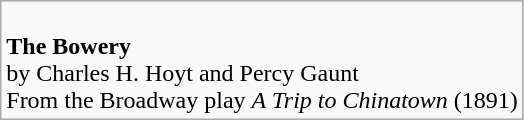<table class="wikitable">
<tr>
<td><br><strong>The Bowery</strong><br>
by Charles H. Hoyt and Percy Gaunt<br>
From the Broadway play <em>A Trip to Chinatown</em> (1891)
</td>
</tr>
</table>
